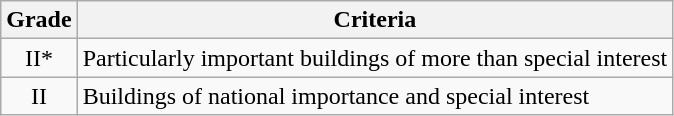<table class="wikitable">
<tr>
<th>Grade</th>
<th>Criteria</th>
</tr>
<tr>
<td align="center" >II*</td>
<td>Particularly important buildings of more than special interest</td>
</tr>
<tr>
<td align="center" >II</td>
<td>Buildings of national importance and special interest</td>
</tr>
</table>
